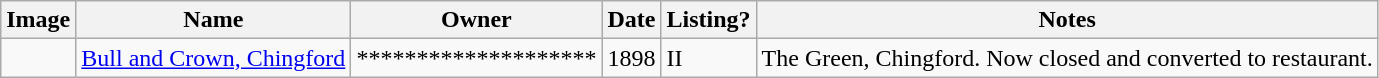<table class="wikitable sortable">
<tr>
<th>Image</th>
<th>Name</th>
<th>Owner</th>
<th>Date</th>
<th>Listing?</th>
<th>Notes</th>
</tr>
<tr>
<td></td>
<td><a href='#'>Bull and Crown, Chingford</a></td>
<td>********************</td>
<td>1898</td>
<td>II</td>
<td>The Green, Chingford. Now closed and converted to restaurant.</td>
</tr>
</table>
